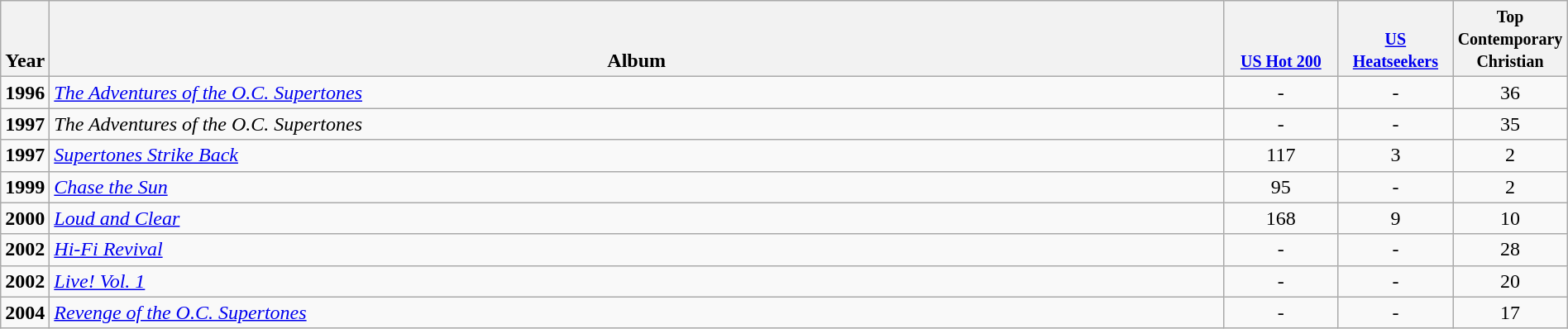<table class="wikitable" style="width:100%;">
<tr>
<th style="vertical-align:bottom; width:30px;">Year</th>
<th style="vertical-align:bottom;">Album</th>
<th style="vertical-align:bottom; width:85px;"><small><strong><a href='#'>US Hot 200</a></strong></small></th>
<th style="vertical-align:bottom; width:85px;"><small><strong><a href='#'>US Heatseekers</a></strong></small></th>
<th style="vertical-align:bottom; width:85px;"><small><strong>Top Contemporary Christian</strong></small></th>
</tr>
<tr>
<td style="text-align:center;"><strong>1996</strong></td>
<td><em><a href='#'>The Adventures of the O.C. Supertones</a></em></td>
<td style="text-align:center;">-</td>
<td style="text-align:center;">-</td>
<td style="text-align:center;">36</td>
</tr>
<tr>
<td style="text-align:center;"><strong>1997</strong></td>
<td><em>The Adventures of the O.C. Supertones</em></td>
<td style="text-align:center;">-</td>
<td style="text-align:center;">-</td>
<td style="text-align:center;">35</td>
</tr>
<tr>
<td style="text-align:center;"><strong>1997</strong></td>
<td><em><a href='#'>Supertones Strike Back</a></em></td>
<td style="text-align:center;">117</td>
<td style="text-align:center;">3</td>
<td style="text-align:center;">2</td>
</tr>
<tr>
<td style="text-align:center;"><strong>1999</strong></td>
<td><em><a href='#'>Chase the Sun</a></em></td>
<td style="text-align:center;">95</td>
<td style="text-align:center;">-</td>
<td style="text-align:center;">2</td>
</tr>
<tr>
<td style="text-align:center;"><strong>2000</strong></td>
<td><em><a href='#'>Loud and Clear</a></em></td>
<td style="text-align:center;">168</td>
<td style="text-align:center;">9</td>
<td style="text-align:center;">10</td>
</tr>
<tr>
<td style="text-align:center;"><strong>2002</strong></td>
<td><em><a href='#'>Hi-Fi Revival</a></em></td>
<td style="text-align:center;">-</td>
<td style="text-align:center;">-</td>
<td style="text-align:center;">28</td>
</tr>
<tr>
<td style="text-align:center;"><strong>2002</strong></td>
<td><em><a href='#'>Live! Vol. 1</a></em></td>
<td style="text-align:center;">-</td>
<td style="text-align:center;">-</td>
<td style="text-align:center;">20</td>
</tr>
<tr>
<td style="text-align:center;"><strong>2004</strong></td>
<td><em><a href='#'>Revenge of the O.C. Supertones</a></em></td>
<td style="text-align:center;">-</td>
<td style="text-align:center;">-</td>
<td style="text-align:center;">17</td>
</tr>
</table>
